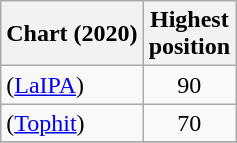<table class="wikitable sortable">
<tr>
<th>Chart (2020)</th>
<th>Highest<br>position</th>
</tr>
<tr>
<td> (<a href='#'>LaIPA</a>)</td>
<td align="center">90</td>
</tr>
<tr>
<td> (<a href='#'>Tophit</a>)</td>
<td align="center">70</td>
</tr>
<tr>
</tr>
</table>
